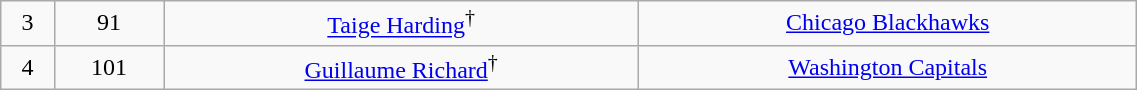<table class="wikitable" width="60%">
<tr align="center" bgcolor="">
<td>3</td>
<td>91</td>
<td><a href='#'>Taige Harding</a><sup>†</sup></td>
<td><a href='#'>Chicago Blackhawks</a></td>
</tr>
<tr align="center" bgcolor="">
<td>4</td>
<td>101</td>
<td><a href='#'>Guillaume Richard</a><sup>†</sup></td>
<td><a href='#'>Washington Capitals</a></td>
</tr>
</table>
